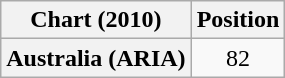<table class="wikitable sortable plainrowheaders" style="text-align:center">
<tr>
<th scope="col">Chart (2010)</th>
<th scope="col">Position</th>
</tr>
<tr>
<th scope="row">Australia (ARIA)</th>
<td>82</td>
</tr>
</table>
